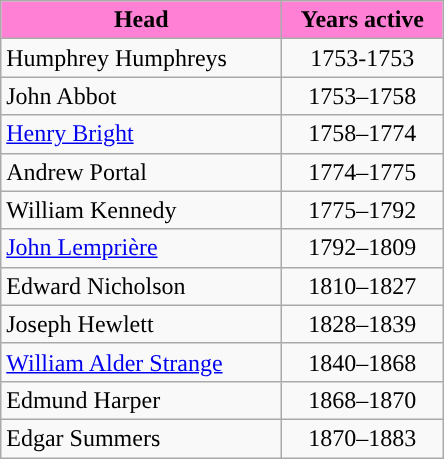<table class="wikitable" style="font-size: 100%;">
<tr>
<th width=180 style="background: #ff80d5;">Head</th>
<th width=100 style="background: #ff80d5;">Years active</th>
</tr>
<tr align=center>
<td align="left">Humphrey Humphreys</td>
<td>1753-1753</td>
</tr>
<tr align=center>
<td align="left">John Abbot</td>
<td>1753–1758</td>
</tr>
<tr align=center>
<td align="left"><a href='#'>Henry Bright</a></td>
<td>1758–1774</td>
</tr>
<tr align=center>
<td align="left">Andrew Portal</td>
<td>1774–1775</td>
</tr>
<tr align=center>
<td align="left">William Kennedy</td>
<td>1775–1792</td>
</tr>
<tr align=center>
<td align="left"><a href='#'>John Lemprière</a></td>
<td>1792–1809</td>
</tr>
<tr align=center>
<td align="left">Edward Nicholson</td>
<td>1810–1827</td>
</tr>
<tr align=center>
<td align="left">Joseph Hewlett</td>
<td>1828–1839</td>
</tr>
<tr align=center>
<td align="left"><a href='#'>William Alder Strange</a></td>
<td>1840–1868</td>
</tr>
<tr align=center>
<td align="left">Edmund Harper</td>
<td>1868–1870</td>
</tr>
<tr align=center>
<td align="left">Edgar Summers</td>
<td>1870–1883</td>
</tr>
</table>
